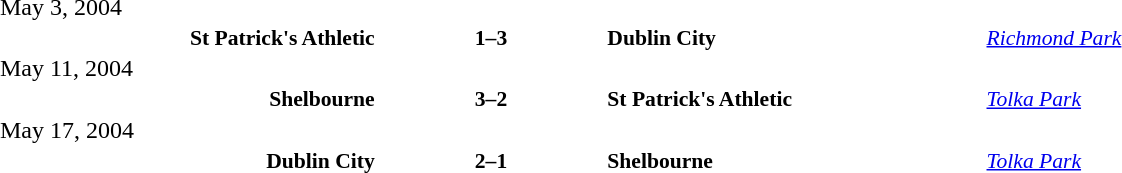<table width=100% cellspacing=1>
<tr>
<th width=20%></th>
<th width=12%></th>
<th width=20%></th>
<th></th>
</tr>
<tr>
<td>May 3, 2004</td>
</tr>
<tr style=font-size:90%>
<td align=right><strong>St Patrick's Athletic</strong></td>
<td align=center><strong>1–3</strong></td>
<td><strong>Dublin City</strong></td>
<td><em><a href='#'>Richmond Park</a></em></td>
</tr>
<tr>
<td>May 11, 2004</td>
</tr>
<tr style=font-size:90%>
<td align=right><strong>Shelbourne</strong></td>
<td align=center><strong>3–2</strong></td>
<td><strong>St Patrick's Athletic</strong></td>
<td><em><a href='#'>Tolka Park</a></em></td>
</tr>
<tr>
<td>May 17, 2004</td>
</tr>
<tr style=font-size:90%>
<td align=right><strong>Dublin City</strong></td>
<td align=center><strong>2–1</strong></td>
<td><strong>Shelbourne</strong></td>
<td><em><a href='#'>Tolka Park</a></em></td>
</tr>
</table>
